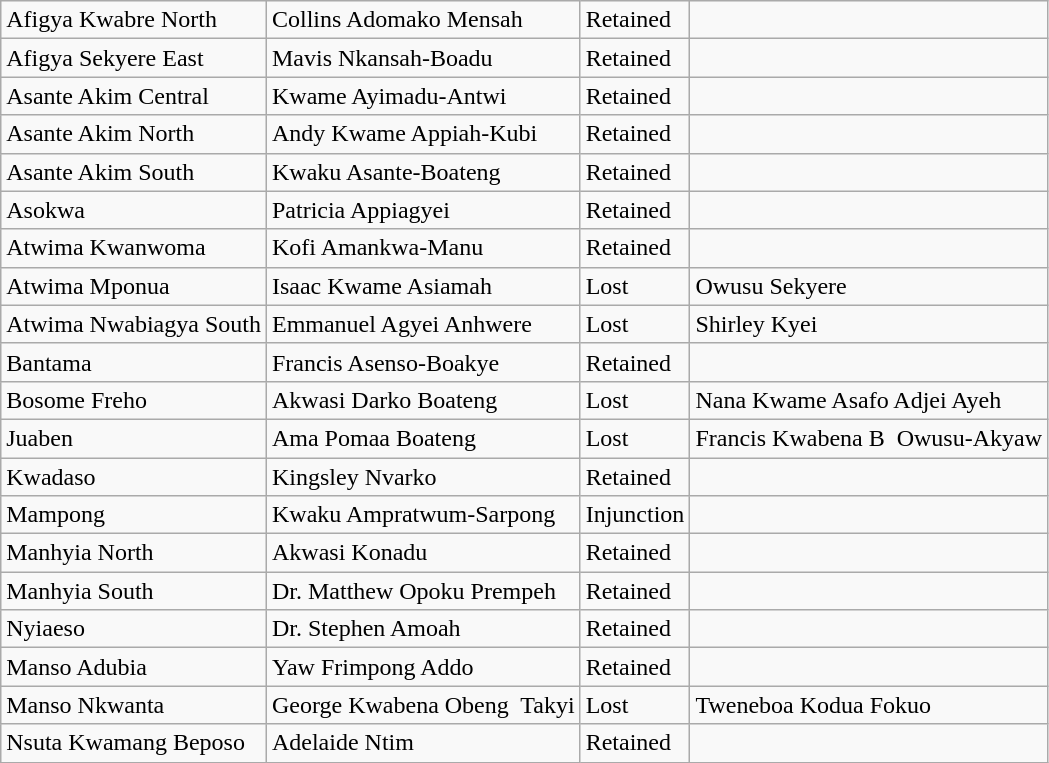<table class="wikitable">
<tr>
<td>Afigya Kwabre North</td>
<td>Collins Adomako Mensah</td>
<td>Retained</td>
<td></td>
</tr>
<tr>
<td>Afigya Sekyere East</td>
<td>Mavis Nkansah-Boadu</td>
<td>Retained</td>
<td></td>
</tr>
<tr>
<td>Asante Akim Central</td>
<td>Kwame Ayimadu-Antwi</td>
<td>Retained</td>
<td></td>
</tr>
<tr>
<td>Asante Akim North</td>
<td>Andy Kwame Appiah-Kubi</td>
<td>Retained</td>
<td></td>
</tr>
<tr>
<td>Asante Akim South</td>
<td>Kwaku Asante-Boateng</td>
<td>Retained</td>
<td></td>
</tr>
<tr>
<td>Asokwa</td>
<td>Patricia Appiagyei</td>
<td>Retained</td>
<td></td>
</tr>
<tr>
<td>Atwima Kwanwoma</td>
<td>Kofi Amankwa-Manu</td>
<td>Retained</td>
<td></td>
</tr>
<tr>
<td>Atwima Mponua</td>
<td>Isaac Kwame Asiamah</td>
<td>Lost</td>
<td>Owusu Sekyere</td>
</tr>
<tr>
<td>Atwima Nwabiagya South</td>
<td>Emmanuel Agyei Anhwere</td>
<td>Lost</td>
<td>Shirley Kyei</td>
</tr>
<tr>
<td>Bantama</td>
<td>Francis Asenso-Boakye</td>
<td>Retained</td>
<td></td>
</tr>
<tr>
<td>Bosome Freho</td>
<td>Akwasi Darko Boateng</td>
<td>Lost</td>
<td>Nana Kwame Asafo Adjei Ayeh</td>
</tr>
<tr>
<td>Juaben</td>
<td>Ama Pomaa Boateng</td>
<td>Lost</td>
<td>Francis Kwabena B  Owusu-Akyaw</td>
</tr>
<tr>
<td>Kwadaso</td>
<td>Kingsley Nvarko</td>
<td>Retained</td>
<td></td>
</tr>
<tr>
<td>Mampong</td>
<td>Kwaku Ampratwum-Sarpong</td>
<td>Injunction</td>
<td></td>
</tr>
<tr>
<td>Manhyia North</td>
<td>Akwasi Konadu</td>
<td>Retained</td>
<td></td>
</tr>
<tr>
<td>Manhyia South</td>
<td>Dr. Matthew Opoku Prempeh</td>
<td>Retained</td>
<td></td>
</tr>
<tr>
<td>Nyiaeso</td>
<td>Dr. Stephen Amoah</td>
<td>Retained</td>
<td></td>
</tr>
<tr>
<td>Manso Adubia</td>
<td>Yaw Frimpong Addo</td>
<td>Retained</td>
<td></td>
</tr>
<tr>
<td>Manso Nkwanta</td>
<td>George Kwabena Obeng  Takyi</td>
<td>Lost</td>
<td>Tweneboa Kodua Fokuo</td>
</tr>
<tr>
<td>Nsuta Kwamang Beposo</td>
<td>Adelaide Ntim</td>
<td>Retained</td>
<td></td>
</tr>
</table>
